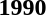<table>
<tr>
<td><strong>1990</strong><br></td>
</tr>
</table>
